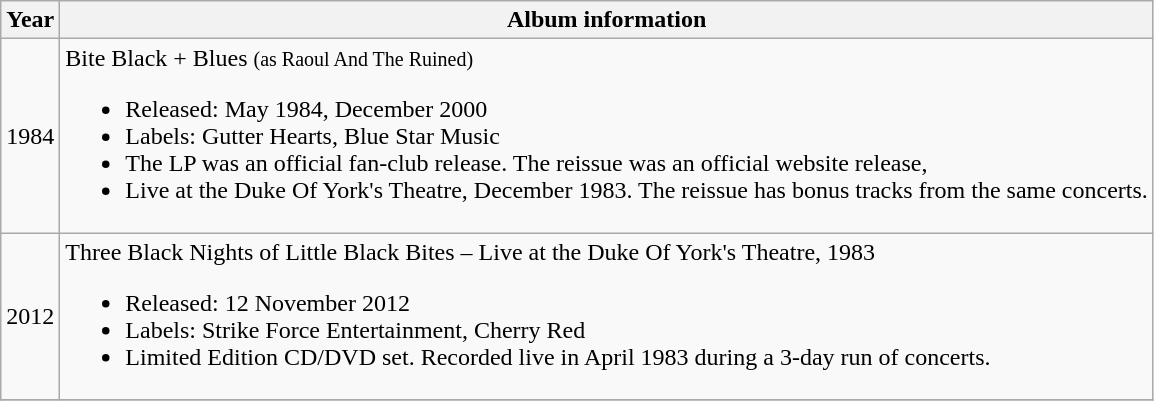<table class="wikitable" style=text-align:center;>
<tr>
<th>Year</th>
<th>Album information</th>
</tr>
<tr>
<td>1984</td>
<td align=left>Bite Black + Blues <small>(as Raoul And The Ruined)</small><br><ul><li>Released: May 1984, December 2000</li><li>Labels: Gutter Hearts, Blue Star Music</li><li>The LP was an official fan-club release. The reissue was an official website release,</li><li>Live at the Duke Of York's Theatre, December 1983. The reissue has bonus tracks from the same concerts.</li></ul></td>
</tr>
<tr>
<td>2012</td>
<td align=left>Three Black Nights of Little Black Bites – Live at the Duke Of York's Theatre, 1983<br><ul><li>Released: 12 November 2012</li><li>Labels: Strike Force Entertainment, Cherry Red</li><li>Limited Edition CD/DVD set. Recorded live in April 1983 during a 3-day run of concerts.</li></ul></td>
</tr>
<tr>
</tr>
</table>
